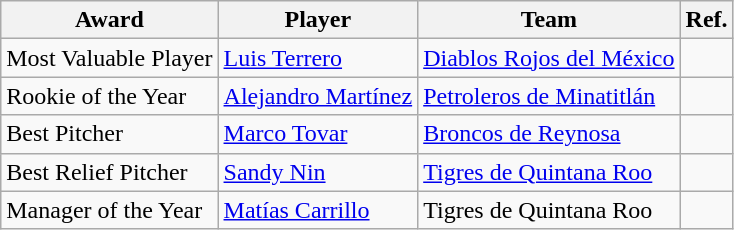<table class="wikitable">
<tr>
<th>Award</th>
<th>Player</th>
<th>Team</th>
<th>Ref.</th>
</tr>
<tr>
<td scope="row">Most Valuable Player</td>
<td> <a href='#'>Luis Terrero</a></td>
<td><a href='#'>Diablos Rojos del México</a></td>
<td align=center></td>
</tr>
<tr>
<td scope="row">Rookie of the Year</td>
<td> <a href='#'>Alejandro Martínez</a></td>
<td><a href='#'>Petroleros de Minatitlán</a></td>
<td align=center></td>
</tr>
<tr>
<td scope="row">Best Pitcher</td>
<td> <a href='#'>Marco Tovar</a></td>
<td><a href='#'>Broncos de Reynosa</a></td>
<td align=center></td>
</tr>
<tr>
<td scope="row">Best Relief Pitcher</td>
<td> <a href='#'>Sandy Nin</a></td>
<td><a href='#'>Tigres de Quintana Roo</a></td>
<td align=center></td>
</tr>
<tr>
<td scope="row">Manager of the Year</td>
<td> <a href='#'>Matías Carrillo</a></td>
<td>Tigres de Quintana Roo</td>
<td align=center></td>
</tr>
</table>
